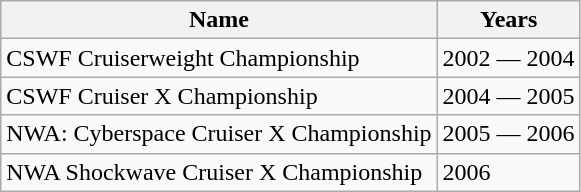<table class="wikitable" border="1">
<tr>
<th>Name</th>
<th>Years</th>
</tr>
<tr>
<td>CSWF Cruiserweight Championship</td>
<td>2002 — 2004</td>
</tr>
<tr>
<td>CSWF Cruiser X Championship</td>
<td>2004 — 2005</td>
</tr>
<tr>
<td>NWA: Cyberspace Cruiser X Championship</td>
<td>2005 — 2006</td>
</tr>
<tr>
<td>NWA Shockwave Cruiser X Championship</td>
<td>2006</td>
</tr>
</table>
